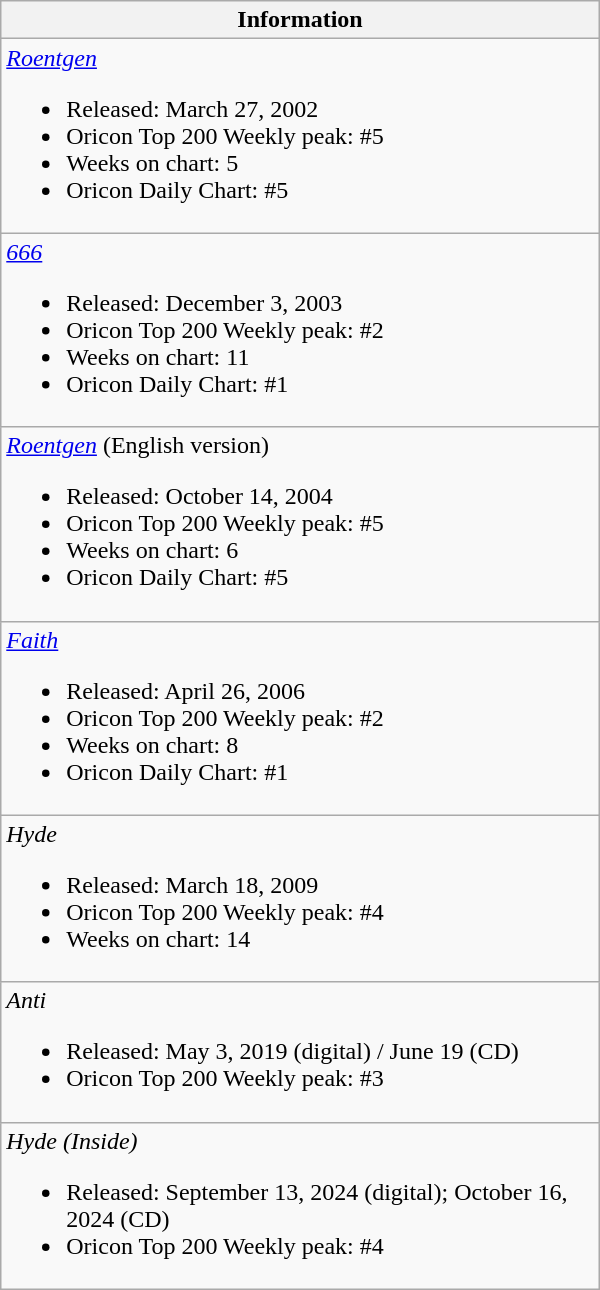<table width="400" class="wikitable">
<tr>
<th scope="col">Information</th>
</tr>
<tr>
<td align="left"><em><a href='#'>Roentgen</a></em><br><ul><li>Released: March 27, 2002</li><li>Oricon Top 200 Weekly peak: #5</li><li>Weeks on chart: 5</li><li>Oricon Daily Chart: #5</li></ul></td>
</tr>
<tr>
<td align="left"><em><a href='#'>666</a></em><br><ul><li>Released: December 3, 2003</li><li>Oricon Top 200 Weekly peak: #2</li><li>Weeks on chart: 11</li><li>Oricon Daily Chart: #1</li></ul></td>
</tr>
<tr>
<td align="left"><em><a href='#'>Roentgen</a></em> (English version)<br><ul><li>Released: October 14, 2004</li><li>Oricon Top 200 Weekly peak: #5</li><li>Weeks on chart: 6</li><li>Oricon Daily Chart: #5</li></ul></td>
</tr>
<tr>
<td align="left"><em><a href='#'>Faith</a></em><br><ul><li>Released: April 26, 2006</li><li>Oricon Top 200 Weekly peak: #2</li><li>Weeks on chart: 8</li><li>Oricon Daily Chart: #1</li></ul></td>
</tr>
<tr>
<td align="left"><em>Hyde</em><br><ul><li>Released: March 18, 2009</li><li>Oricon Top 200 Weekly peak: #4</li><li>Weeks on chart: 14</li></ul></td>
</tr>
<tr>
<td align="left"><em>Anti</em><br><ul><li>Released: May 3, 2019 (digital) / June 19 (CD)</li><li>Oricon Top 200 Weekly peak: #3</li></ul></td>
</tr>
<tr>
<td align="left"><em>Hyde (Inside)</em><br><ul><li>Released: September 13, 2024 (digital); October 16, 2024 (CD)</li><li>Oricon Top 200 Weekly peak: #4</li></ul></td>
</tr>
</table>
